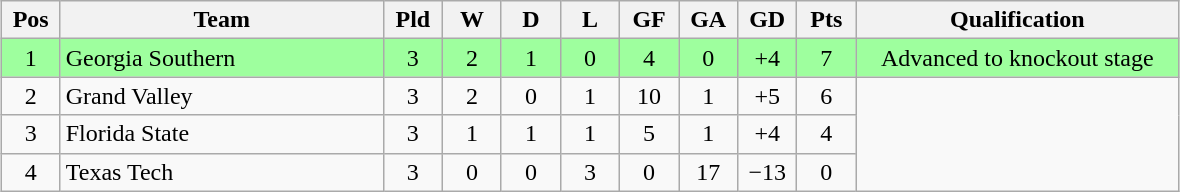<table class="wikitable" style="text-align:center; margin: 1em auto">
<tr>
<th style=width:2em>Pos</th>
<th style=width:13em>Team</th>
<th style=width:2em>Pld</th>
<th style=width:2em>W</th>
<th style=width:2em>D</th>
<th style=width:2em>L</th>
<th style=width:2em>GF</th>
<th style=width:2em>GA</th>
<th style=width:2em>GD</th>
<th style=width:2em>Pts</th>
<th style=width:13em>Qualification</th>
</tr>
<tr bgcolor="#9eff9e">
<td>1</td>
<td style="text-align:left">Georgia Southern</td>
<td>3</td>
<td>2</td>
<td>1</td>
<td>0</td>
<td>4</td>
<td>0</td>
<td>+4</td>
<td>7</td>
<td>Advanced to knockout stage</td>
</tr>
<tr>
<td>2</td>
<td style="text-align:left">Grand Valley</td>
<td>3</td>
<td>2</td>
<td>0</td>
<td>1</td>
<td>10</td>
<td>1</td>
<td>+5<strong></strong></td>
<td>6</td>
<td rowspan="3"></td>
</tr>
<tr>
<td>3</td>
<td style="text-align:left">Florida State</td>
<td>3</td>
<td>1</td>
<td>1</td>
<td>1</td>
<td>5</td>
<td>1</td>
<td>+4</td>
<td>4</td>
</tr>
<tr>
<td>4</td>
<td style="text-align:left">Texas Tech</td>
<td>3</td>
<td>0</td>
<td>0</td>
<td>3</td>
<td>0</td>
<td>17</td>
<td>−13<strong></strong></td>
<td>0</td>
</tr>
</table>
